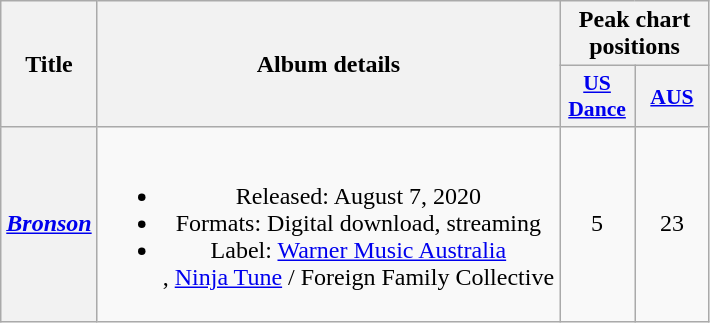<table class="wikitable plainrowheaders" style="text-align:center;">
<tr>
<th scope="col" rowspan="2">Title</th>
<th scope="col" rowspan="2">Album details</th>
<th scope="col" colspan="2">Peak chart positions</th>
</tr>
<tr>
<th scope="col" style="width:3em;font-size:90%;"><a href='#'>US Dance</a><br></th>
<th scope="col" style="width:3em;font-size:90%;"><a href='#'>AUS</a><br></th>
</tr>
<tr>
<th scope="row"><em><a href='#'>Bronson</a></em><br></th>
<td><br><ul><li>Released: August 7, 2020</li><li>Formats: Digital download, streaming</li><li>Label: <a href='#'>Warner Music Australia</a><br>, <a href='#'>Ninja Tune</a> / Foreign Family Collective<br></li></ul></td>
<td>5</td>
<td>23</td>
</tr>
</table>
